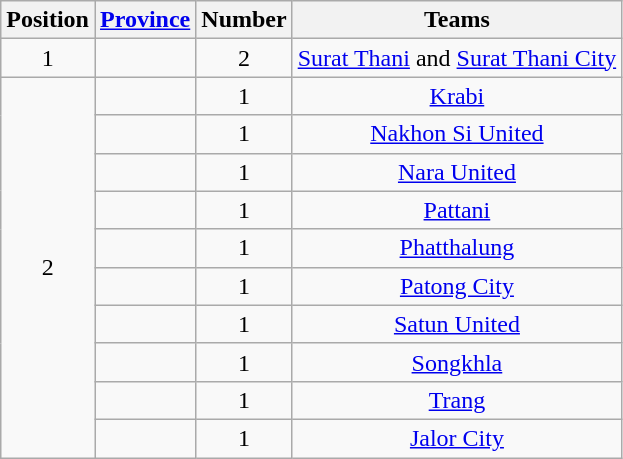<table class="wikitable">
<tr>
<th>Position</th>
<th><a href='#'>Province</a></th>
<th>Number</th>
<th>Teams</th>
</tr>
<tr>
<td align=center>1</td>
<td></td>
<td align=center>2</td>
<td align=center><a href='#'>Surat Thani</a> and <a href='#'>Surat Thani City</a></td>
</tr>
<tr>
<td align=center rowspan="10">2</td>
<td></td>
<td align=center>1</td>
<td align=center><a href='#'>Krabi</a></td>
</tr>
<tr>
<td></td>
<td align=center>1</td>
<td align=center><a href='#'>Nakhon Si United</a></td>
</tr>
<tr>
<td></td>
<td align=center>1</td>
<td align=center><a href='#'>Nara United</a></td>
</tr>
<tr>
<td></td>
<td align=center>1</td>
<td align=center><a href='#'>Pattani</a></td>
</tr>
<tr>
<td></td>
<td align=center>1</td>
<td align=center><a href='#'>Phatthalung</a></td>
</tr>
<tr>
<td></td>
<td align=center>1</td>
<td align=center><a href='#'>Patong City</a></td>
</tr>
<tr>
<td></td>
<td align=center>1</td>
<td align=center><a href='#'>Satun United</a></td>
</tr>
<tr>
<td></td>
<td align=center>1</td>
<td align=center><a href='#'>Songkhla</a></td>
</tr>
<tr>
<td></td>
<td align=center>1</td>
<td align=center><a href='#'>Trang</a></td>
</tr>
<tr>
<td></td>
<td align=center>1</td>
<td align=center><a href='#'>Jalor City</a></td>
</tr>
</table>
